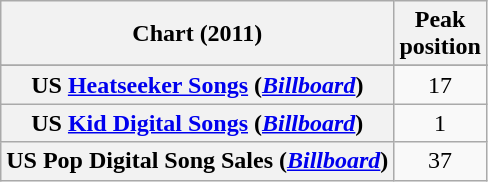<table class="wikitable sortable plainrowheaders" style="text-align:center">
<tr>
<th>Chart (2011)</th>
<th>Peak<br>position</th>
</tr>
<tr>
</tr>
<tr>
<th scope="row">US <a href='#'>Heatseeker Songs</a> (<a href='#'><em>Billboard</em></a>)</th>
<td>17</td>
</tr>
<tr>
<th scope="row">US <a href='#'>Kid Digital Songs</a> (<a href='#'><em>Billboard</em></a>)</th>
<td>1</td>
</tr>
<tr>
<th scope="row">US Pop Digital Song Sales (<em><a href='#'>Billboard</a></em>)</th>
<td>37</td>
</tr>
</table>
